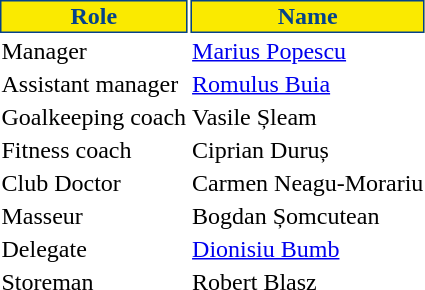<table class="toccolours">
<tr>
<th style="background:#faea00;color:#04428b;border:1px solid #04428b;">Role</th>
<th style="background:#faea00;color:#04428b;border:1px solid #04428b;">Name</th>
</tr>
<tr>
<td>Manager</td>
<td> <a href='#'>Marius Popescu</a></td>
</tr>
<tr>
<td>Assistant manager</td>
<td> <a href='#'>Romulus Buia</a></td>
</tr>
<tr>
<td>Goalkeeping coach</td>
<td> Vasile Șleam</td>
</tr>
<tr>
<td>Fitness coach</td>
<td> Ciprian Duruș</td>
</tr>
<tr>
<td>Club Doctor</td>
<td> Carmen Neagu-Morariu</td>
</tr>
<tr>
<td>Masseur</td>
<td> Bogdan Șomcutean</td>
</tr>
<tr>
<td>Delegate</td>
<td> <a href='#'>Dionisiu Bumb</a></td>
</tr>
<tr>
<td>Storeman</td>
<td> Robert Blasz</td>
</tr>
</table>
